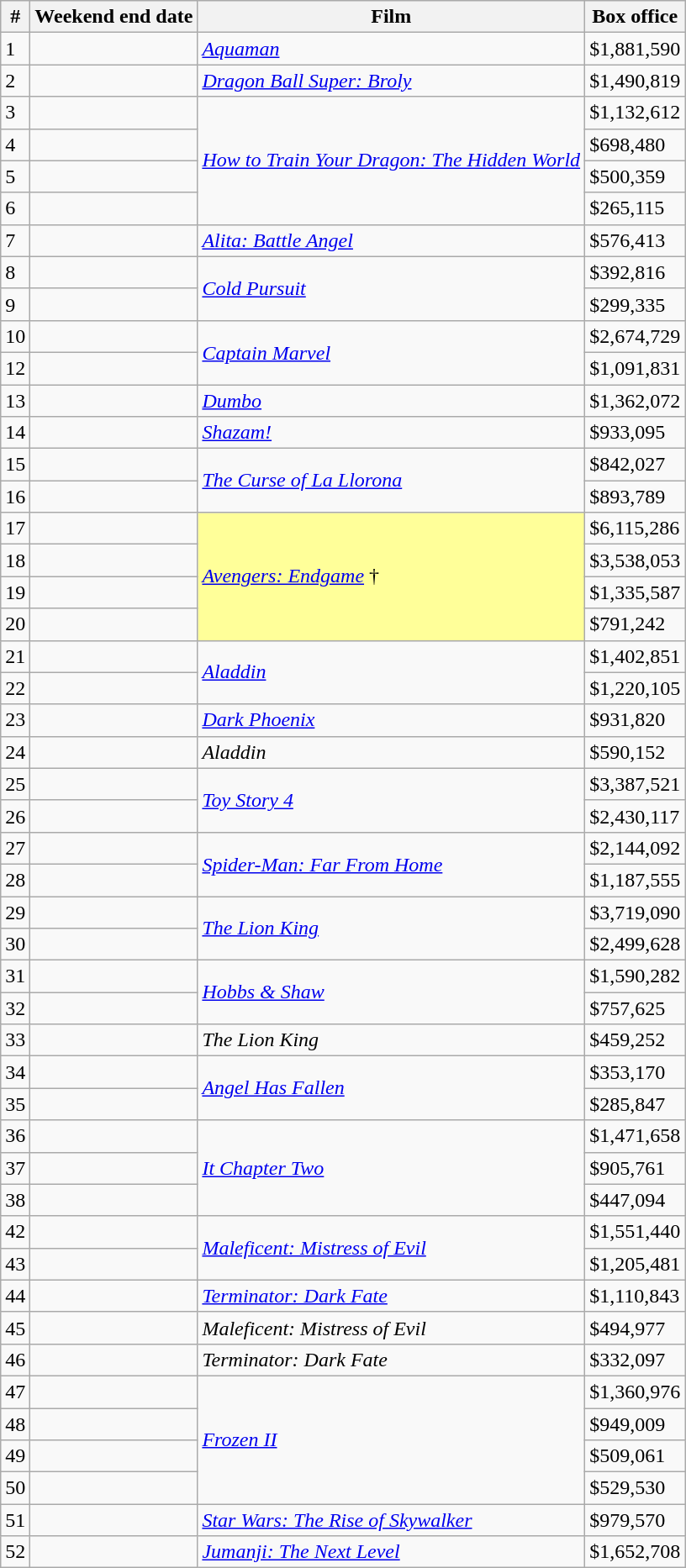<table class="wikitable sortable">
<tr>
<th abbr="Week">#</th>
<th abbr="Date">Weekend end date</th>
<th>Film</th>
<th>Box office</th>
</tr>
<tr>
<td>1</td>
<td></td>
<td><em><a href='#'>Aquaman</a></em></td>
<td>$1,881,590</td>
</tr>
<tr>
<td>2</td>
<td></td>
<td><em><a href='#'>Dragon Ball Super: Broly</a></em></td>
<td>$1,490,819</td>
</tr>
<tr>
<td>3</td>
<td></td>
<td rowspan="4"><em><a href='#'>How to Train Your Dragon: The Hidden World</a></em></td>
<td>$1,132,612</td>
</tr>
<tr>
<td>4</td>
<td></td>
<td>$698,480</td>
</tr>
<tr>
<td>5</td>
<td></td>
<td>$500,359</td>
</tr>
<tr>
<td>6</td>
<td></td>
<td>$265,115</td>
</tr>
<tr>
<td>7</td>
<td></td>
<td><em><a href='#'>Alita: Battle Angel</a></em></td>
<td>$576,413</td>
</tr>
<tr>
<td>8</td>
<td></td>
<td rowspan="2"><em><a href='#'>Cold Pursuit</a></em></td>
<td>$392,816</td>
</tr>
<tr>
<td>9</td>
<td></td>
<td>$299,335</td>
</tr>
<tr>
<td>10</td>
<td></td>
<td rowspan="2"><em><a href='#'>Captain Marvel</a></em></td>
<td>$2,674,729</td>
</tr>
<tr>
<td>12</td>
<td></td>
<td>$1,091,831</td>
</tr>
<tr>
<td>13</td>
<td></td>
<td><em><a href='#'>Dumbo</a></em></td>
<td>$1,362,072</td>
</tr>
<tr>
<td>14</td>
<td></td>
<td><em><a href='#'>Shazam!</a></em></td>
<td>$933,095</td>
</tr>
<tr>
<td>15</td>
<td></td>
<td rowspan="2"><em><a href='#'>The Curse of La Llorona</a></em></td>
<td>$842,027</td>
</tr>
<tr>
<td>16</td>
<td></td>
<td>$893,789</td>
</tr>
<tr>
<td>17</td>
<td></td>
<td rowspan="4" style="background-color:#FFFF99"><em><a href='#'>Avengers: Endgame</a></em> †</td>
<td>$6,115,286</td>
</tr>
<tr>
<td>18</td>
<td></td>
<td>$3,538,053</td>
</tr>
<tr>
<td>19</td>
<td></td>
<td>$1,335,587</td>
</tr>
<tr>
<td>20</td>
<td></td>
<td>$791,242</td>
</tr>
<tr>
<td>21</td>
<td></td>
<td rowspan="2"><em><a href='#'>Aladdin</a></em></td>
<td>$1,402,851</td>
</tr>
<tr>
<td>22</td>
<td></td>
<td>$1,220,105</td>
</tr>
<tr>
<td>23</td>
<td></td>
<td><em><a href='#'>Dark Phoenix</a></em></td>
<td>$931,820</td>
</tr>
<tr>
<td>24</td>
<td></td>
<td><em>Aladdin</em></td>
<td>$590,152</td>
</tr>
<tr>
<td>25</td>
<td></td>
<td rowspan="2"><em><a href='#'>Toy Story 4</a></em></td>
<td>$3,387,521</td>
</tr>
<tr>
<td>26</td>
<td></td>
<td>$2,430,117</td>
</tr>
<tr>
<td>27</td>
<td></td>
<td rowspan="2"><em><a href='#'>Spider-Man: Far From Home</a></em></td>
<td>$2,144,092</td>
</tr>
<tr>
<td>28</td>
<td></td>
<td>$1,187,555</td>
</tr>
<tr>
<td>29</td>
<td></td>
<td rowspan="2"><em><a href='#'>The Lion King</a></em></td>
<td>$3,719,090</td>
</tr>
<tr>
<td>30</td>
<td></td>
<td>$2,499,628</td>
</tr>
<tr>
<td>31</td>
<td></td>
<td rowspan="2"><em><a href='#'>Hobbs & Shaw</a></em></td>
<td>$1,590,282</td>
</tr>
<tr>
<td>32</td>
<td></td>
<td>$757,625</td>
</tr>
<tr>
<td>33</td>
<td></td>
<td><em>The Lion King</em></td>
<td>$459,252</td>
</tr>
<tr>
<td>34</td>
<td></td>
<td rowspan="2"><em><a href='#'>Angel Has Fallen</a></em></td>
<td>$353,170</td>
</tr>
<tr>
<td>35</td>
<td></td>
<td>$285,847</td>
</tr>
<tr>
<td>36</td>
<td></td>
<td rowspan="3"><em><a href='#'>It Chapter Two</a></em></td>
<td>$1,471,658</td>
</tr>
<tr>
<td>37</td>
<td></td>
<td>$905,761</td>
</tr>
<tr>
<td>38</td>
<td></td>
<td>$447,094</td>
</tr>
<tr>
<td>42</td>
<td></td>
<td rowspan="2"><em><a href='#'>Maleficent: Mistress of Evil</a></em></td>
<td>$1,551,440</td>
</tr>
<tr>
<td>43</td>
<td></td>
<td>$1,205,481</td>
</tr>
<tr>
<td>44</td>
<td></td>
<td><em><a href='#'>Terminator: Dark Fate</a></em></td>
<td>$1,110,843</td>
</tr>
<tr>
<td>45</td>
<td></td>
<td><em>Maleficent: Mistress of Evil</em></td>
<td>$494,977</td>
</tr>
<tr>
<td>46</td>
<td></td>
<td><em>Terminator: Dark Fate</em></td>
<td>$332,097</td>
</tr>
<tr>
<td>47</td>
<td></td>
<td rowspan="4"><em><a href='#'>Frozen II</a></em></td>
<td>$1,360,976</td>
</tr>
<tr>
<td>48</td>
<td></td>
<td>$949,009</td>
</tr>
<tr>
<td>49</td>
<td></td>
<td>$509,061</td>
</tr>
<tr>
<td>50</td>
<td></td>
<td>$529,530</td>
</tr>
<tr>
<td>51</td>
<td></td>
<td><em><a href='#'>Star Wars: The Rise of Skywalker</a></em></td>
<td>$979,570</td>
</tr>
<tr>
<td>52</td>
<td></td>
<td><em><a href='#'>Jumanji: The Next Level</a></em></td>
<td>$1,652,708</td>
</tr>
</table>
